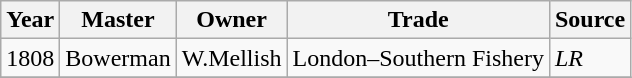<table class=" wikitable">
<tr>
<th>Year</th>
<th>Master</th>
<th>Owner</th>
<th>Trade</th>
<th>Source</th>
</tr>
<tr>
<td>1808</td>
<td>Bowerman</td>
<td>W.Mellish</td>
<td>London–Southern  Fishery</td>
<td><em>LR</em></td>
</tr>
<tr>
</tr>
</table>
